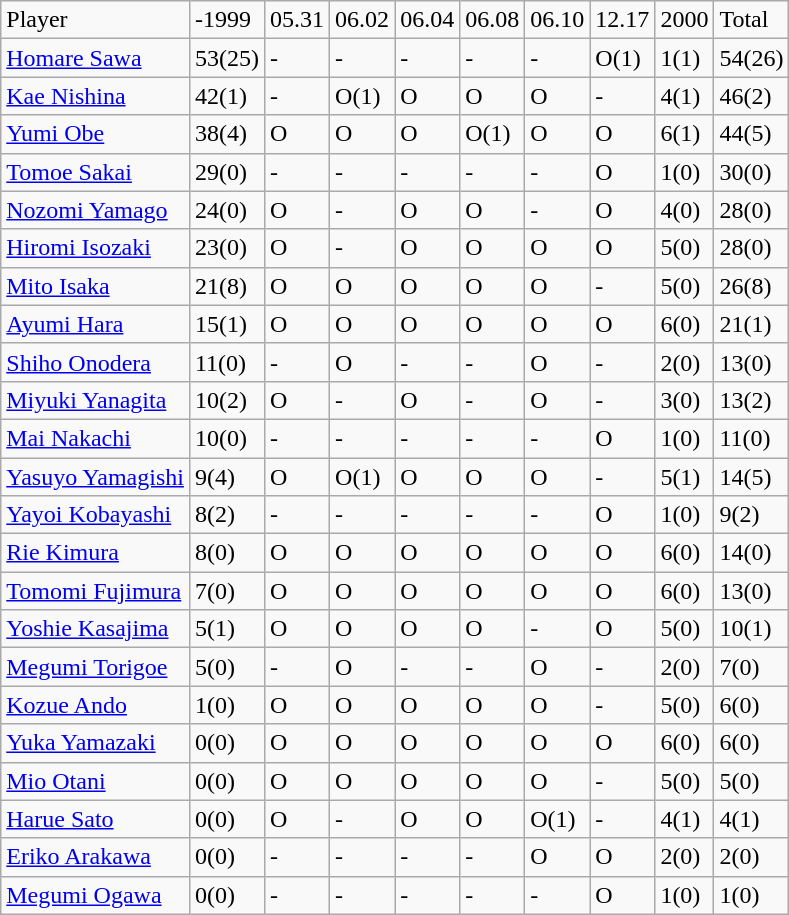<table class="wikitable" style="text-align:left;">
<tr>
<td>Player</td>
<td>-1999</td>
<td>05.31</td>
<td>06.02</td>
<td>06.04</td>
<td>06.08</td>
<td>06.10</td>
<td>12.17</td>
<td>2000</td>
<td>Total</td>
</tr>
<tr>
<td><a href='#'>Homare Sawa</a></td>
<td>53(25)</td>
<td>-</td>
<td>-</td>
<td>-</td>
<td>-</td>
<td>-</td>
<td>O(1)</td>
<td>1(1)</td>
<td>54(26)</td>
</tr>
<tr>
<td><a href='#'>Kae Nishina</a></td>
<td>42(1)</td>
<td>-</td>
<td>O(1)</td>
<td>O</td>
<td>O</td>
<td>O</td>
<td>-</td>
<td>4(1)</td>
<td>46(2)</td>
</tr>
<tr>
<td><a href='#'>Yumi Obe</a></td>
<td>38(4)</td>
<td>O</td>
<td>O</td>
<td>O</td>
<td>O(1)</td>
<td>O</td>
<td>O</td>
<td>6(1)</td>
<td>44(5)</td>
</tr>
<tr>
<td><a href='#'>Tomoe Sakai</a></td>
<td>29(0)</td>
<td>-</td>
<td>-</td>
<td>-</td>
<td>-</td>
<td>-</td>
<td>O</td>
<td>1(0)</td>
<td>30(0)</td>
</tr>
<tr>
<td><a href='#'>Nozomi Yamago</a></td>
<td>24(0)</td>
<td>O</td>
<td>-</td>
<td>O</td>
<td>O</td>
<td>-</td>
<td>O</td>
<td>4(0)</td>
<td>28(0)</td>
</tr>
<tr>
<td><a href='#'>Hiromi Isozaki</a></td>
<td>23(0)</td>
<td>O</td>
<td>-</td>
<td>O</td>
<td>O</td>
<td>O</td>
<td>O</td>
<td>5(0)</td>
<td>28(0)</td>
</tr>
<tr>
<td><a href='#'>Mito Isaka</a></td>
<td>21(8)</td>
<td>O</td>
<td>O</td>
<td>O</td>
<td>O</td>
<td>O</td>
<td>-</td>
<td>5(0)</td>
<td>26(8)</td>
</tr>
<tr>
<td><a href='#'>Ayumi Hara</a></td>
<td>15(1)</td>
<td>O</td>
<td>O</td>
<td>O</td>
<td>O</td>
<td>O</td>
<td>O</td>
<td>6(0)</td>
<td>21(1)</td>
</tr>
<tr>
<td><a href='#'>Shiho Onodera</a></td>
<td>11(0)</td>
<td>-</td>
<td>O</td>
<td>-</td>
<td>-</td>
<td>O</td>
<td>-</td>
<td>2(0)</td>
<td>13(0)</td>
</tr>
<tr>
<td><a href='#'>Miyuki Yanagita</a></td>
<td>10(2)</td>
<td>O</td>
<td>-</td>
<td>O</td>
<td>-</td>
<td>O</td>
<td>-</td>
<td>3(0)</td>
<td>13(2)</td>
</tr>
<tr>
<td><a href='#'>Mai Nakachi</a></td>
<td>10(0)</td>
<td>-</td>
<td>-</td>
<td>-</td>
<td>-</td>
<td>-</td>
<td>O</td>
<td>1(0)</td>
<td>11(0)</td>
</tr>
<tr>
<td><a href='#'>Yasuyo Yamagishi</a></td>
<td>9(4)</td>
<td>O</td>
<td>O(1)</td>
<td>O</td>
<td>O</td>
<td>O</td>
<td>-</td>
<td>5(1)</td>
<td>14(5)</td>
</tr>
<tr>
<td><a href='#'>Yayoi Kobayashi</a></td>
<td>8(2)</td>
<td>-</td>
<td>-</td>
<td>-</td>
<td>-</td>
<td>-</td>
<td>O</td>
<td>1(0)</td>
<td>9(2)</td>
</tr>
<tr>
<td><a href='#'>Rie Kimura</a></td>
<td>8(0)</td>
<td>O</td>
<td>O</td>
<td>O</td>
<td>O</td>
<td>O</td>
<td>O</td>
<td>6(0)</td>
<td>14(0)</td>
</tr>
<tr>
<td><a href='#'>Tomomi Fujimura</a></td>
<td>7(0)</td>
<td>O</td>
<td>O</td>
<td>O</td>
<td>O</td>
<td>O</td>
<td>O</td>
<td>6(0)</td>
<td>13(0)</td>
</tr>
<tr>
<td><a href='#'>Yoshie Kasajima</a></td>
<td>5(1)</td>
<td>O</td>
<td>O</td>
<td>O</td>
<td>O</td>
<td>-</td>
<td>O</td>
<td>5(0)</td>
<td>10(1)</td>
</tr>
<tr>
<td><a href='#'>Megumi Torigoe</a></td>
<td>5(0)</td>
<td>-</td>
<td>O</td>
<td>-</td>
<td>-</td>
<td>O</td>
<td>-</td>
<td>2(0)</td>
<td>7(0)</td>
</tr>
<tr>
<td><a href='#'>Kozue Ando</a></td>
<td>1(0)</td>
<td>O</td>
<td>O</td>
<td>O</td>
<td>O</td>
<td>O</td>
<td>-</td>
<td>5(0)</td>
<td>6(0)</td>
</tr>
<tr>
<td><a href='#'>Yuka Yamazaki</a></td>
<td>0(0)</td>
<td>O</td>
<td>O</td>
<td>O</td>
<td>O</td>
<td>O</td>
<td>O</td>
<td>6(0)</td>
<td>6(0)</td>
</tr>
<tr>
<td><a href='#'>Mio Otani</a></td>
<td>0(0)</td>
<td>O</td>
<td>O</td>
<td>O</td>
<td>O</td>
<td>O</td>
<td>-</td>
<td>5(0)</td>
<td>5(0)</td>
</tr>
<tr>
<td><a href='#'>Harue Sato</a></td>
<td>0(0)</td>
<td>O</td>
<td>-</td>
<td>O</td>
<td>O</td>
<td>O(1)</td>
<td>-</td>
<td>4(1)</td>
<td>4(1)</td>
</tr>
<tr>
<td><a href='#'>Eriko Arakawa</a></td>
<td>0(0)</td>
<td>-</td>
<td>-</td>
<td>-</td>
<td>-</td>
<td>O</td>
<td>O</td>
<td>2(0)</td>
<td>2(0)</td>
</tr>
<tr>
<td><a href='#'>Megumi Ogawa</a></td>
<td>0(0)</td>
<td>-</td>
<td>-</td>
<td>-</td>
<td>-</td>
<td>-</td>
<td>O</td>
<td>1(0)</td>
<td>1(0)</td>
</tr>
</table>
